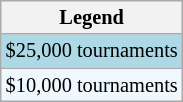<table class=wikitable style="font-size:85%">
<tr>
<th>Legend</th>
</tr>
<tr style="background:lightblue;">
<td>$25,000 tournaments</td>
</tr>
<tr style="background:#f0f8ff;">
<td>$10,000 tournaments</td>
</tr>
</table>
